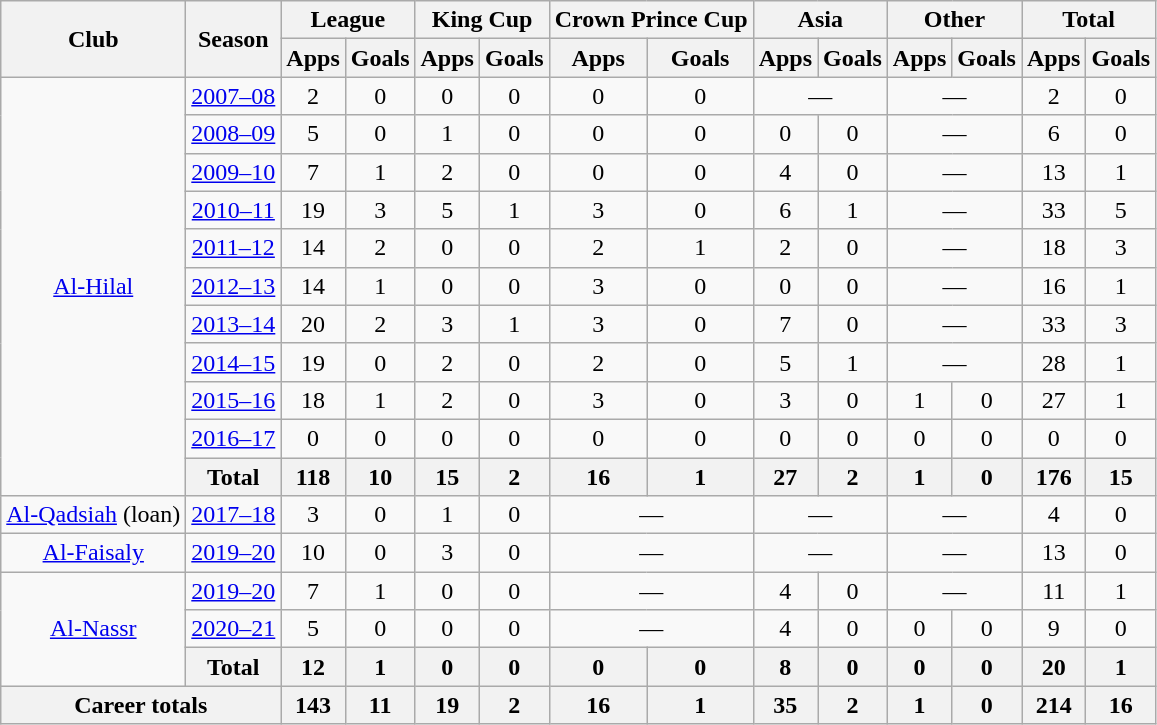<table class="wikitable" style="text-align: center">
<tr>
<th rowspan=2>Club</th>
<th rowspan=2>Season</th>
<th colspan=2>League</th>
<th colspan=2>King Cup</th>
<th colspan=2>Crown Prince Cup</th>
<th colspan=2>Asia</th>
<th colspan=2>Other</th>
<th colspan=2>Total</th>
</tr>
<tr>
<th>Apps</th>
<th>Goals</th>
<th>Apps</th>
<th>Goals</th>
<th>Apps</th>
<th>Goals</th>
<th>Apps</th>
<th>Goals</th>
<th>Apps</th>
<th>Goals</th>
<th>Apps</th>
<th>Goals</th>
</tr>
<tr>
<td rowspan=11><a href='#'>Al-Hilal</a></td>
<td><a href='#'>2007–08</a></td>
<td>2</td>
<td>0</td>
<td>0</td>
<td>0</td>
<td>0</td>
<td>0</td>
<td colspan=2>—</td>
<td colspan=2>—</td>
<td>2</td>
<td>0</td>
</tr>
<tr>
<td><a href='#'>2008–09</a></td>
<td>5</td>
<td>0</td>
<td>1</td>
<td>0</td>
<td>0</td>
<td>0</td>
<td>0</td>
<td>0</td>
<td colspan=2>—</td>
<td>6</td>
<td>0</td>
</tr>
<tr>
<td><a href='#'>2009–10</a></td>
<td>7</td>
<td>1</td>
<td>2</td>
<td>0</td>
<td>0</td>
<td>0</td>
<td>4</td>
<td>0</td>
<td colspan=2>—</td>
<td>13</td>
<td>1</td>
</tr>
<tr>
<td><a href='#'>2010–11</a></td>
<td>19</td>
<td>3</td>
<td>5</td>
<td>1</td>
<td>3</td>
<td>0</td>
<td>6</td>
<td>1</td>
<td colspan=2>—</td>
<td>33</td>
<td>5</td>
</tr>
<tr>
<td><a href='#'>2011–12</a></td>
<td>14</td>
<td>2</td>
<td>0</td>
<td>0</td>
<td>2</td>
<td>1</td>
<td>2</td>
<td>0</td>
<td colspan=2>—</td>
<td>18</td>
<td>3</td>
</tr>
<tr>
<td><a href='#'>2012–13</a></td>
<td>14</td>
<td>1</td>
<td>0</td>
<td>0</td>
<td>3</td>
<td>0</td>
<td>0</td>
<td>0</td>
<td colspan=2>—</td>
<td>16</td>
<td>1</td>
</tr>
<tr>
<td><a href='#'>2013–14</a></td>
<td>20</td>
<td>2</td>
<td>3</td>
<td>1</td>
<td>3</td>
<td>0</td>
<td>7</td>
<td>0</td>
<td colspan=2>—</td>
<td>33</td>
<td>3</td>
</tr>
<tr>
<td><a href='#'>2014–15</a></td>
<td>19</td>
<td>0</td>
<td>2</td>
<td>0</td>
<td>2</td>
<td>0</td>
<td>5</td>
<td>1</td>
<td colspan=2>—</td>
<td>28</td>
<td>1</td>
</tr>
<tr>
<td><a href='#'>2015–16</a></td>
<td>18</td>
<td>1</td>
<td>2</td>
<td>0</td>
<td>3</td>
<td>0</td>
<td>3</td>
<td>0</td>
<td>1</td>
<td>0</td>
<td>27</td>
<td>1</td>
</tr>
<tr>
<td><a href='#'>2016–17</a></td>
<td>0</td>
<td>0</td>
<td>0</td>
<td>0</td>
<td>0</td>
<td>0</td>
<td>0</td>
<td>0</td>
<td>0</td>
<td>0</td>
<td>0</td>
<td>0</td>
</tr>
<tr>
<th>Total</th>
<th>118</th>
<th>10</th>
<th>15</th>
<th>2</th>
<th>16</th>
<th>1</th>
<th>27</th>
<th>2</th>
<th>1</th>
<th>0</th>
<th>176</th>
<th>15</th>
</tr>
<tr>
<td rowspan=1><a href='#'>Al-Qadsiah</a> (loan)</td>
<td><a href='#'>2017–18</a></td>
<td>3</td>
<td>0</td>
<td>1</td>
<td>0</td>
<td colspan=2>—</td>
<td colspan=2>—</td>
<td colspan=2>—</td>
<td>4</td>
<td>0</td>
</tr>
<tr>
<td rowspan=1><a href='#'>Al-Faisaly</a></td>
<td><a href='#'>2019–20</a></td>
<td>10</td>
<td>0</td>
<td>3</td>
<td>0</td>
<td colspan=2>—</td>
<td colspan=2>—</td>
<td colspan=2>—</td>
<td>13</td>
<td>0</td>
</tr>
<tr>
<td rowspan=3><a href='#'>Al-Nassr</a></td>
<td><a href='#'>2019–20</a></td>
<td>7</td>
<td>1</td>
<td>0</td>
<td>0</td>
<td colspan=2>—</td>
<td>4</td>
<td>0</td>
<td colspan=2>—</td>
<td>11</td>
<td>1</td>
</tr>
<tr>
<td><a href='#'>2020–21</a></td>
<td>5</td>
<td>0</td>
<td>0</td>
<td>0</td>
<td colspan=2>—</td>
<td>4</td>
<td>0</td>
<td>0</td>
<td>0</td>
<td>9</td>
<td>0</td>
</tr>
<tr>
<th>Total</th>
<th>12</th>
<th>1</th>
<th>0</th>
<th>0</th>
<th>0</th>
<th>0</th>
<th>8</th>
<th>0</th>
<th>0</th>
<th>0</th>
<th>20</th>
<th>1</th>
</tr>
<tr>
<th colspan=2>Career totals</th>
<th>143</th>
<th>11</th>
<th>19</th>
<th>2</th>
<th>16</th>
<th>1</th>
<th>35</th>
<th>2</th>
<th>1</th>
<th>0</th>
<th>214</th>
<th>16</th>
</tr>
</table>
